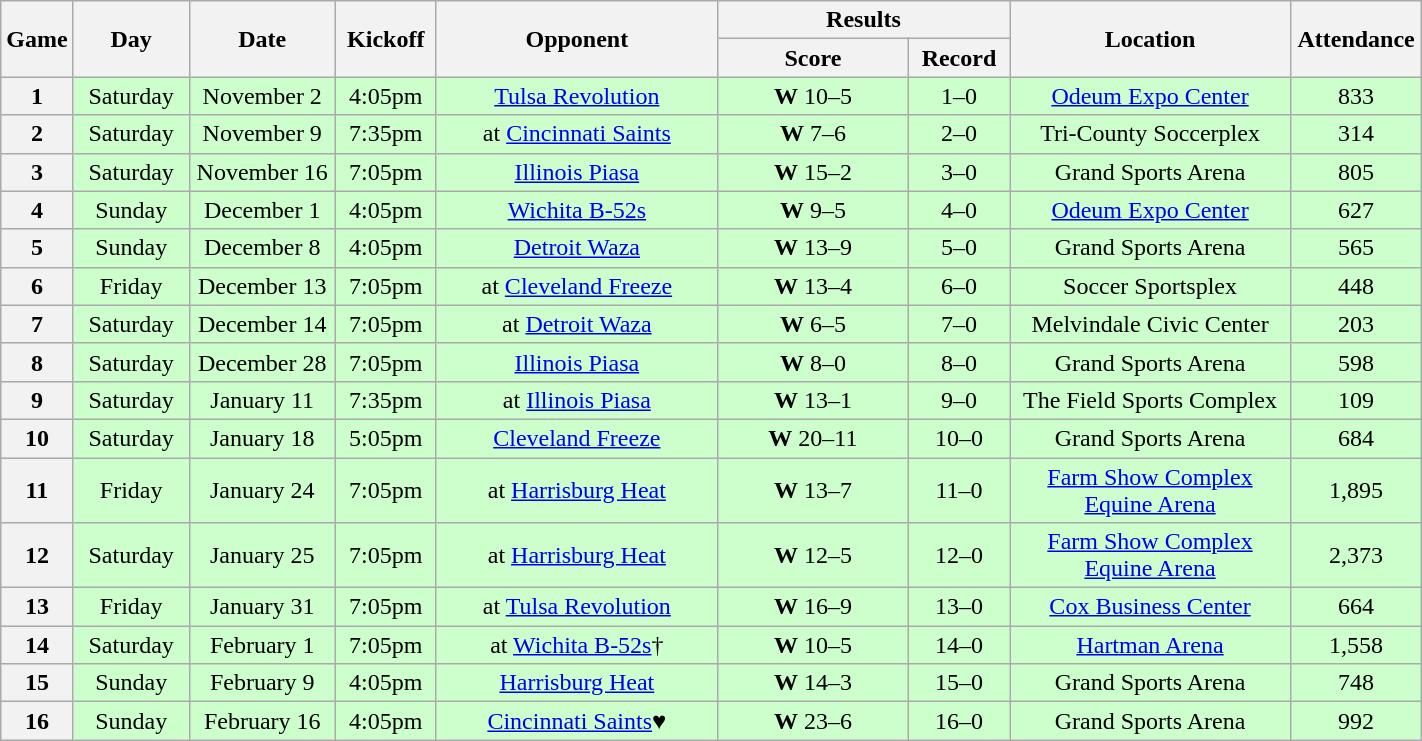<table class="wikitable">
<tr>
<th rowspan="2" width="40">Game</th>
<th rowspan="2" width="70">Day</th>
<th rowspan="2" width="90">Date</th>
<th rowspan="2" width="60">Kickoff</th>
<th rowspan="2" width="180">Opponent</th>
<th colspan="2" width="180">Results</th>
<th rowspan="2" width="180">Location</th>
<th rowspan="2" width="80">Attendance</th>
</tr>
<tr>
<th width="120">Score</th>
<th width="60">Record</th>
</tr>
<tr align="center" bgcolor="#CCFFCC">
<th>1</th>
<td>Saturday</td>
<td>November 2</td>
<td>4:05pm</td>
<td><a href='#'>Tulsa Revolution</a></td>
<td><strong>W</strong> 10–5</td>
<td>1–0</td>
<td><a href='#'>Odeum Expo Center</a></td>
<td>833</td>
</tr>
<tr align="center" bgcolor="#CCFFCC">
<th>2</th>
<td>Saturday</td>
<td>November 9</td>
<td>7:35pm</td>
<td>at <a href='#'>Cincinnati Saints</a></td>
<td><strong>W</strong> 7–6</td>
<td>2–0</td>
<td>Tri-County Soccerplex</td>
<td>314</td>
</tr>
<tr align="center" bgcolor="#CCFFCC">
<th>3</th>
<td>Saturday</td>
<td>November 16</td>
<td>7:05pm</td>
<td><a href='#'>Illinois Piasa</a></td>
<td><strong>W</strong> 15–2</td>
<td>3–0</td>
<td>Grand Sports Arena</td>
<td>805</td>
</tr>
<tr align="center" bgcolor="#CCFFCC">
<th>4</th>
<td>Sunday</td>
<td>December 1</td>
<td>4:05pm</td>
<td><a href='#'>Wichita B-52s</a></td>
<td><strong>W</strong> 9–5</td>
<td>4–0</td>
<td><a href='#'>Odeum Expo Center</a></td>
<td>627</td>
</tr>
<tr align="center" bgcolor="#CCFFCC">
<th>5</th>
<td>Sunday</td>
<td>December 8</td>
<td>4:05pm</td>
<td><a href='#'>Detroit Waza</a></td>
<td><strong>W</strong> 13–9</td>
<td>5–0</td>
<td>Grand Sports Arena</td>
<td>565</td>
</tr>
<tr align="center" bgcolor="#CCFFCC">
<th>6</th>
<td>Friday</td>
<td>December 13</td>
<td>7:05pm</td>
<td>at <a href='#'>Cleveland Freeze</a></td>
<td><strong>W</strong> 13–4</td>
<td>6–0</td>
<td>Soccer Sportsplex</td>
<td>448</td>
</tr>
<tr align="center" bgcolor="#CCFFCC">
<th>7</th>
<td>Saturday</td>
<td>December 14</td>
<td>7:05pm</td>
<td>at <a href='#'>Detroit Waza</a></td>
<td><strong>W</strong> 6–5</td>
<td>7–0</td>
<td>Melvindale Civic Center</td>
<td>203</td>
</tr>
<tr align="center" bgcolor="#CCFFCC">
<th>8</th>
<td>Saturday</td>
<td>December 28</td>
<td>7:05pm</td>
<td><a href='#'>Illinois Piasa</a></td>
<td><strong>W</strong> 8–0</td>
<td>8–0</td>
<td>Grand Sports Arena</td>
<td>598</td>
</tr>
<tr align="center" bgcolor="#CCFFCC">
<th>9</th>
<td>Saturday</td>
<td>January 11</td>
<td>7:35pm</td>
<td>at <a href='#'>Illinois Piasa</a></td>
<td><strong>W</strong> 13–1</td>
<td>9–0</td>
<td>The Field Sports Complex</td>
<td>109</td>
</tr>
<tr align="center" bgcolor="#CCFFCC">
<th>10</th>
<td>Saturday</td>
<td>January 18</td>
<td>5:05pm</td>
<td><a href='#'>Cleveland Freeze</a></td>
<td><strong>W</strong> 20–11</td>
<td>10–0</td>
<td>Grand Sports Arena</td>
<td>684</td>
</tr>
<tr align="center" bgcolor="#CCFFCC">
<th>11</th>
<td>Friday</td>
<td>January 24</td>
<td>7:05pm</td>
<td>at <a href='#'>Harrisburg Heat</a></td>
<td><strong>W</strong> 13–7</td>
<td>11–0</td>
<td><a href='#'>Farm Show Complex Equine Arena</a></td>
<td>1,895</td>
</tr>
<tr align="center" bgcolor="#CCFFCC">
<th>12</th>
<td>Saturday</td>
<td>January 25</td>
<td>7:05pm</td>
<td>at <a href='#'>Harrisburg Heat</a></td>
<td><strong>W</strong> 12–5</td>
<td>12–0</td>
<td><a href='#'>Farm Show Complex Equine Arena</a></td>
<td>2,373</td>
</tr>
<tr align="center" bgcolor="#CCFFCC">
<th>13</th>
<td>Friday</td>
<td>January 31</td>
<td>7:05pm</td>
<td>at <a href='#'>Tulsa Revolution</a></td>
<td><strong>W</strong> 16–9</td>
<td>13–0</td>
<td><a href='#'>Cox Business Center</a></td>
<td>664</td>
</tr>
<tr align="center" bgcolor="#CCFFCC">
<th>14</th>
<td>Saturday</td>
<td>February 1</td>
<td>7:05pm</td>
<td>at <a href='#'>Wichita B-52s</a>†</td>
<td><strong>W</strong> 10–5</td>
<td>14–0</td>
<td><a href='#'>Hartman Arena</a></td>
<td>1,558</td>
</tr>
<tr align="center" bgcolor="#CCFFCC">
<th>15</th>
<td>Sunday</td>
<td>February 9</td>
<td>4:05pm</td>
<td><a href='#'>Harrisburg Heat</a></td>
<td><strong>W</strong> 14–3</td>
<td>15–0</td>
<td>Grand Sports Arena</td>
<td>748</td>
</tr>
<tr align="center" bgcolor="#CCFFCC">
<th>16</th>
<td>Sunday</td>
<td>February 16</td>
<td>4:05pm</td>
<td><a href='#'>Cincinnati Saints</a>♥</td>
<td><strong>W</strong> 23–6</td>
<td>16–0</td>
<td>Grand Sports Arena</td>
<td>992</td>
</tr>
</table>
